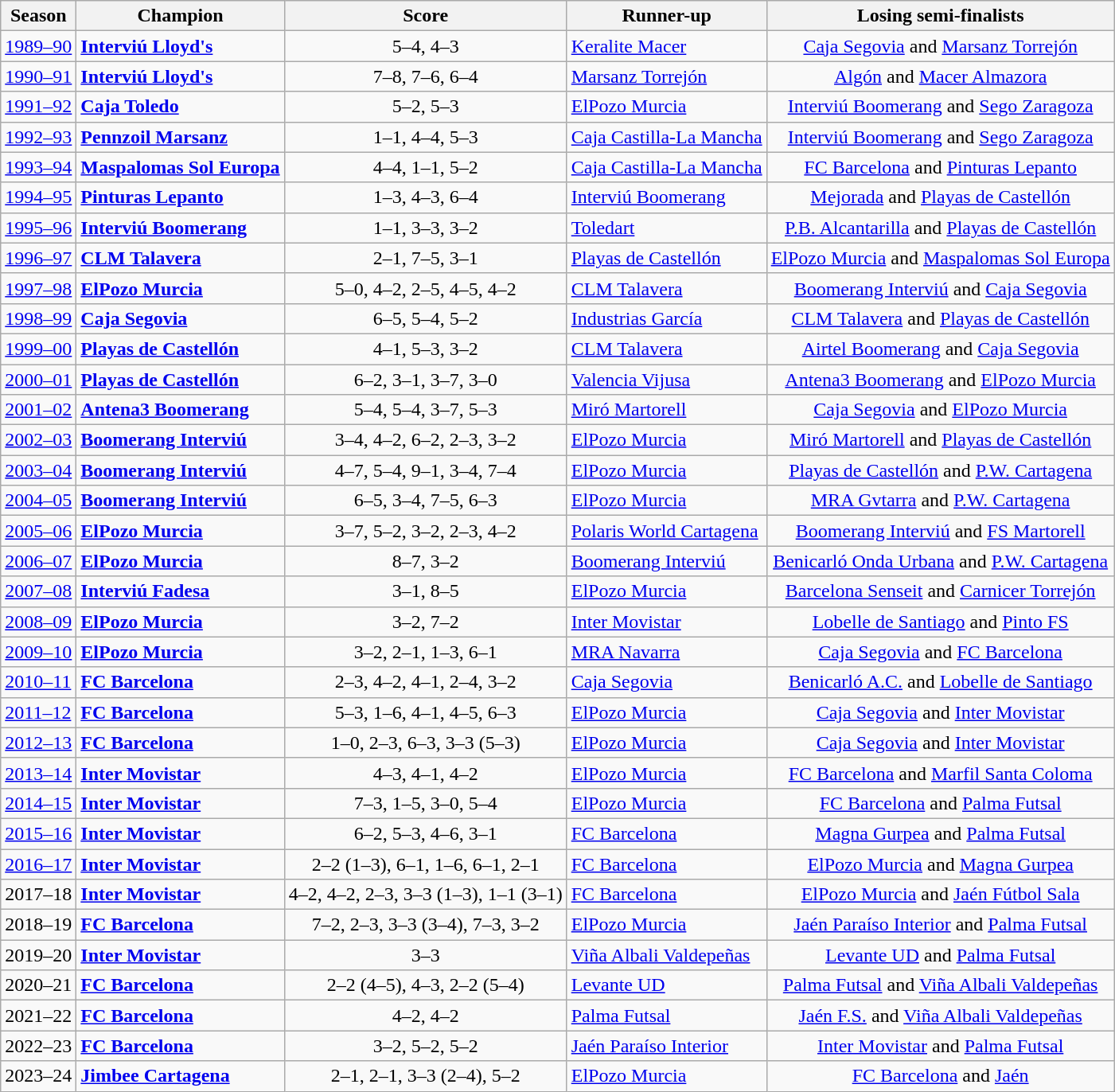<table class="wikitable">
<tr>
<th scope=col>Season</th>
<th scope=col>Champion</th>
<th scope=col>Score</th>
<th scope=col>Runner-up</th>
<th scope=col colspan=3>Losing semi-finalists</th>
</tr>
<tr>
<td><a href='#'>1989–90</a></td>
<td> <strong><a href='#'>Interviú Lloyd's</a></strong></td>
<td align=center>5–4, 4–3</td>
<td> <a href='#'>Keralite Macer</a></td>
<td colspan=3 align=center> <a href='#'>Caja Segovia</a> and  <a href='#'>Marsanz Torrejón</a></td>
</tr>
<tr>
<td><a href='#'>1990–91</a></td>
<td> <strong><a href='#'>Interviú Lloyd's</a></strong></td>
<td align=center>7–8, 7–6, 6–4</td>
<td> <a href='#'>Marsanz Torrejón</a></td>
<td colspan=3 align=center> <a href='#'>Algón</a> and  <a href='#'>Macer Almazora</a></td>
</tr>
<tr>
<td><a href='#'>1991–92</a></td>
<td> <strong><a href='#'>Caja Toledo</a></strong></td>
<td align=center>5–2, 5–3</td>
<td> <a href='#'>ElPozo Murcia</a></td>
<td colspan=3 align=center> <a href='#'>Interviú Boomerang</a> and  <a href='#'>Sego Zaragoza</a></td>
</tr>
<tr>
<td><a href='#'>1992–93</a></td>
<td> <strong><a href='#'>Pennzoil Marsanz</a></strong></td>
<td align=center>1–1, 4–4, 5–3</td>
<td> <a href='#'>Caja Castilla-La Mancha</a></td>
<td colspan=3 align=center> <a href='#'>Interviú Boomerang</a> and  <a href='#'>Sego Zaragoza</a></td>
</tr>
<tr>
<td><a href='#'>1993–94</a></td>
<td> <strong><a href='#'>Maspalomas Sol Europa</a></strong></td>
<td align=center>4–4, 1–1, 5–2</td>
<td> <a href='#'>Caja Castilla-La Mancha</a></td>
<td colspan=3 align=center> <a href='#'>FC Barcelona</a> and  <a href='#'>Pinturas Lepanto</a></td>
</tr>
<tr>
<td><a href='#'>1994–95</a></td>
<td> <strong><a href='#'>Pinturas Lepanto</a></strong></td>
<td align=center>1–3, 4–3, 6–4</td>
<td> <a href='#'>Interviú Boomerang</a></td>
<td colspan=3 align=center> <a href='#'>Mejorada</a> and  <a href='#'>Playas de Castellón</a></td>
</tr>
<tr>
<td><a href='#'>1995–96</a></td>
<td> <strong><a href='#'>Interviú Boomerang</a></strong></td>
<td align=center>1–1, 3–3, 3–2</td>
<td> <a href='#'>Toledart</a></td>
<td colspan=3 align=center> <a href='#'>P.B. Alcantarilla</a> and  <a href='#'>Playas de Castellón</a></td>
</tr>
<tr>
<td><a href='#'>1996–97</a></td>
<td> <strong><a href='#'>CLM Talavera</a></strong></td>
<td align=center>2–1, 7–5, 3–1</td>
<td> <a href='#'>Playas de Castellón</a></td>
<td colspan=3 align=center> <a href='#'>ElPozo Murcia</a> and  <a href='#'>Maspalomas Sol Europa</a></td>
</tr>
<tr>
<td><a href='#'>1997–98</a></td>
<td> <strong><a href='#'>ElPozo Murcia</a></strong></td>
<td align=center>5–0, 4–2, 2–5, 4–5, 4–2</td>
<td> <a href='#'>CLM Talavera</a></td>
<td colspan=3 align=center> <a href='#'>Boomerang Interviú</a> and  <a href='#'>Caja Segovia</a></td>
</tr>
<tr>
<td><a href='#'>1998–99</a></td>
<td> <strong><a href='#'>Caja Segovia</a></strong></td>
<td align=center>6–5, 5–4, 5–2</td>
<td> <a href='#'>Industrias García</a></td>
<td colspan=3 align=center> <a href='#'>CLM Talavera</a> and  <a href='#'>Playas de Castellón</a></td>
</tr>
<tr>
<td><a href='#'>1999–00</a></td>
<td> <strong><a href='#'>Playas de Castellón</a></strong></td>
<td align=center>4–1, 5–3, 3–2</td>
<td> <a href='#'>CLM Talavera</a></td>
<td colspan=3 align=center> <a href='#'>Airtel Boomerang</a> and  <a href='#'>Caja Segovia</a></td>
</tr>
<tr>
<td><a href='#'>2000–01</a></td>
<td> <strong><a href='#'>Playas de Castellón</a></strong></td>
<td align=center>6–2, 3–1, 3–7, 3–0</td>
<td> <a href='#'>Valencia Vijusa</a></td>
<td colspan=3 align=center> <a href='#'>Antena3 Boomerang</a> and  <a href='#'>ElPozo Murcia</a></td>
</tr>
<tr>
<td><a href='#'>2001–02</a></td>
<td> <strong><a href='#'>Antena3 Boomerang</a></strong></td>
<td align=center>5–4, 5–4, 3–7, 5–3</td>
<td> <a href='#'>Miró Martorell</a></td>
<td colspan=3 align=center> <a href='#'>Caja Segovia</a> and  <a href='#'>ElPozo Murcia</a></td>
</tr>
<tr>
<td><a href='#'>2002–03</a></td>
<td> <strong><a href='#'>Boomerang Interviú</a></strong></td>
<td align=center>3–4, 4–2, 6–2, 2–3, 3–2</td>
<td> <a href='#'>ElPozo Murcia</a></td>
<td colspan=3 align=center> <a href='#'>Miró Martorell</a> and  <a href='#'>Playas de Castellón</a></td>
</tr>
<tr>
<td><a href='#'>2003–04</a></td>
<td> <strong><a href='#'>Boomerang Interviú</a></strong></td>
<td align=center>4–7, 5–4, 9–1, 3–4, 7–4</td>
<td> <a href='#'>ElPozo Murcia</a></td>
<td colspan=3 align=center> <a href='#'>Playas de Castellón</a> and  <a href='#'>P.W. Cartagena</a></td>
</tr>
<tr>
<td><a href='#'>2004–05</a></td>
<td> <strong><a href='#'>Boomerang Interviú</a></strong></td>
<td align=center>6–5, 3–4, 7–5, 6–3</td>
<td> <a href='#'>ElPozo Murcia</a></td>
<td colspan=3 align=center> <a href='#'>MRA Gvtarra</a> and  <a href='#'>P.W. Cartagena</a></td>
</tr>
<tr>
<td><a href='#'>2005–06</a></td>
<td> <strong><a href='#'>ElPozo Murcia</a></strong></td>
<td align=center>3–7, 5–2, 3–2, 2–3, 4–2</td>
<td> <a href='#'>Polaris World Cartagena</a></td>
<td colspan=3 align=center> <a href='#'>Boomerang Interviú</a> and  <a href='#'>FS Martorell</a></td>
</tr>
<tr>
<td><a href='#'>2006–07</a></td>
<td> <strong><a href='#'>ElPozo Murcia</a></strong></td>
<td align=center>8–7, 3–2</td>
<td> <a href='#'>Boomerang Interviú</a></td>
<td colspan=3 align=center> <a href='#'>Benicarló Onda Urbana</a> and  <a href='#'>P.W. Cartagena</a></td>
</tr>
<tr>
<td><a href='#'>2007–08</a></td>
<td> <strong><a href='#'>Interviú Fadesa</a></strong></td>
<td align=center>3–1, 8–5</td>
<td> <a href='#'>ElPozo Murcia</a></td>
<td colspan=3 align=center> <a href='#'>Barcelona Senseit</a> and  <a href='#'>Carnicer Torrejón</a></td>
</tr>
<tr>
<td><a href='#'>2008–09</a></td>
<td> <strong><a href='#'>ElPozo Murcia</a></strong></td>
<td align=center>3–2, 7–2</td>
<td> <a href='#'>Inter Movistar</a></td>
<td colspan=3 align=center> <a href='#'>Lobelle de Santiago</a> and  <a href='#'>Pinto FS</a></td>
</tr>
<tr>
<td><a href='#'>2009–10</a></td>
<td> <strong><a href='#'>ElPozo Murcia</a></strong></td>
<td align=center>3–2, 2–1, 1–3, 6–1</td>
<td> <a href='#'>MRA Navarra</a></td>
<td colspan=3 align=center> <a href='#'>Caja Segovia</a> and  <a href='#'>FC Barcelona</a></td>
</tr>
<tr>
<td><a href='#'>2010–11</a></td>
<td> <strong><a href='#'>FC Barcelona</a></strong></td>
<td align=center>2–3, 4–2, 4–1, 2–4, 3–2</td>
<td> <a href='#'>Caja Segovia</a></td>
<td colspan=3 align=center> <a href='#'>Benicarló A.C.</a> and  <a href='#'>Lobelle de Santiago</a></td>
</tr>
<tr>
<td><a href='#'>2011–12</a></td>
<td> <strong><a href='#'>FC Barcelona</a></strong></td>
<td align=center>5–3, 1–6, 4–1, 4–5, 6–3</td>
<td> <a href='#'>ElPozo Murcia</a></td>
<td colspan=3 align=center> <a href='#'>Caja Segovia</a> and  <a href='#'>Inter Movistar</a></td>
</tr>
<tr>
<td><a href='#'>2012–13</a></td>
<td> <strong><a href='#'>FC Barcelona</a></strong></td>
<td align=center>1–0, 2–3, 6–3, 3–3 (5–3)</td>
<td> <a href='#'>ElPozo Murcia</a></td>
<td colspan=3 align=center> <a href='#'>Caja Segovia</a> and  <a href='#'>Inter Movistar</a></td>
</tr>
<tr>
<td><a href='#'>2013–14</a></td>
<td> <strong><a href='#'>Inter Movistar</a></strong></td>
<td align=center>4–3, 4–1, 4–2</td>
<td> <a href='#'>ElPozo Murcia</a></td>
<td colspan=3 align=center> <a href='#'>FC Barcelona</a> and  <a href='#'>Marfil Santa Coloma</a></td>
</tr>
<tr>
<td><a href='#'>2014–15</a></td>
<td> <strong><a href='#'>Inter Movistar</a></strong></td>
<td align=center>7–3, 1–5, 3–0, 5–4</td>
<td> <a href='#'>ElPozo Murcia</a></td>
<td colspan=3 align=center> <a href='#'>FC Barcelona</a> and  <a href='#'>Palma Futsal</a></td>
</tr>
<tr>
<td><a href='#'>2015–16</a></td>
<td> <strong><a href='#'>Inter Movistar</a></strong></td>
<td align=center>6–2, 5–3, 4–6, 3–1</td>
<td> <a href='#'>FC Barcelona</a></td>
<td colspan=3 align=center> <a href='#'>Magna Gurpea</a> and  <a href='#'>Palma Futsal</a></td>
</tr>
<tr>
<td><a href='#'>2016–17</a></td>
<td> <strong><a href='#'>Inter Movistar</a></strong></td>
<td align=center>2–2 (1–3), 6–1, 1–6, 6–1, 2–1</td>
<td> <a href='#'>FC Barcelona</a></td>
<td colspan=3 align=center> <a href='#'>ElPozo Murcia</a> and  <a href='#'>Magna Gurpea</a></td>
</tr>
<tr>
<td>2017–18</td>
<td> <strong><a href='#'>Inter Movistar</a></strong></td>
<td align=center>4–2, 4–2, 2–3, 3–3 (1–3), 1–1 (3–1)</td>
<td> <a href='#'>FC Barcelona</a></td>
<td colspan=3 align=center> <a href='#'>ElPozo Murcia</a> and  <a href='#'>Jaén Fútbol Sala</a></td>
</tr>
<tr>
<td>2018–19</td>
<td> <strong><a href='#'>FC Barcelona</a></strong></td>
<td align=center>7–2, 2–3, 3–3 (3–4), 7–3, 3–2</td>
<td> <a href='#'>ElPozo Murcia</a></td>
<td colspan=3 align=center> <a href='#'>Jaén Paraíso Interior</a> and  <a href='#'>Palma Futsal</a></td>
</tr>
<tr>
<td>2019–20</td>
<td> <strong><a href='#'>Inter Movistar</a></strong></td>
<td align=center>3–3</td>
<td> <a href='#'>Viña Albali Valdepeñas</a></td>
<td colspan=3 align=center> <a href='#'>Levante UD</a> and  <a href='#'>Palma Futsal</a></td>
</tr>
<tr>
<td>2020–21</td>
<td> <strong><a href='#'>FC Barcelona</a></strong></td>
<td align=center>2–2 (4–5), 4–3, 2–2 (5–4)</td>
<td> <a href='#'>Levante UD</a></td>
<td colspan=3 align=center> <a href='#'>Palma Futsal</a> and  <a href='#'>Viña Albali Valdepeñas</a></td>
</tr>
<tr>
<td>2021–22</td>
<td> <strong><a href='#'>FC Barcelona</a></strong></td>
<td align=center>4–2, 4–2</td>
<td> <a href='#'>Palma Futsal</a></td>
<td colspan=3 align=center> <a href='#'>Jaén F.S.</a> and  <a href='#'>Viña Albali Valdepeñas</a></td>
</tr>
<tr>
<td>2022–23</td>
<td> <strong><a href='#'>FC Barcelona</a></strong></td>
<td align=center>3–2, 5–2, 5–2</td>
<td> <a href='#'>Jaén Paraíso Interior</a></td>
<td colspan=3 align=center> <a href='#'>Inter Movistar</a> and  <a href='#'>Palma Futsal</a></td>
</tr>
<tr>
<td>2023–24</td>
<td> <strong><a href='#'>Jimbee Cartagena</a></strong></td>
<td align=center>2–1, 2–1, 3–3 (2–4), 5–2</td>
<td> <a href='#'>ElPozo Murcia</a></td>
<td colspan=3 align=center> <a href='#'>FC Barcelona</a> and  <a href='#'>Jaén</a></td>
</tr>
</table>
